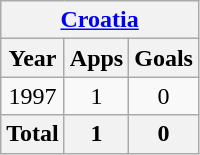<table class="wikitable" style="text-align:center">
<tr>
<th colspan=3><a href='#'>Croatia</a></th>
</tr>
<tr>
<th>Year</th>
<th>Apps</th>
<th>Goals</th>
</tr>
<tr>
<td>1997</td>
<td>1</td>
<td>0</td>
</tr>
<tr>
<th>Total</th>
<th>1</th>
<th>0</th>
</tr>
</table>
